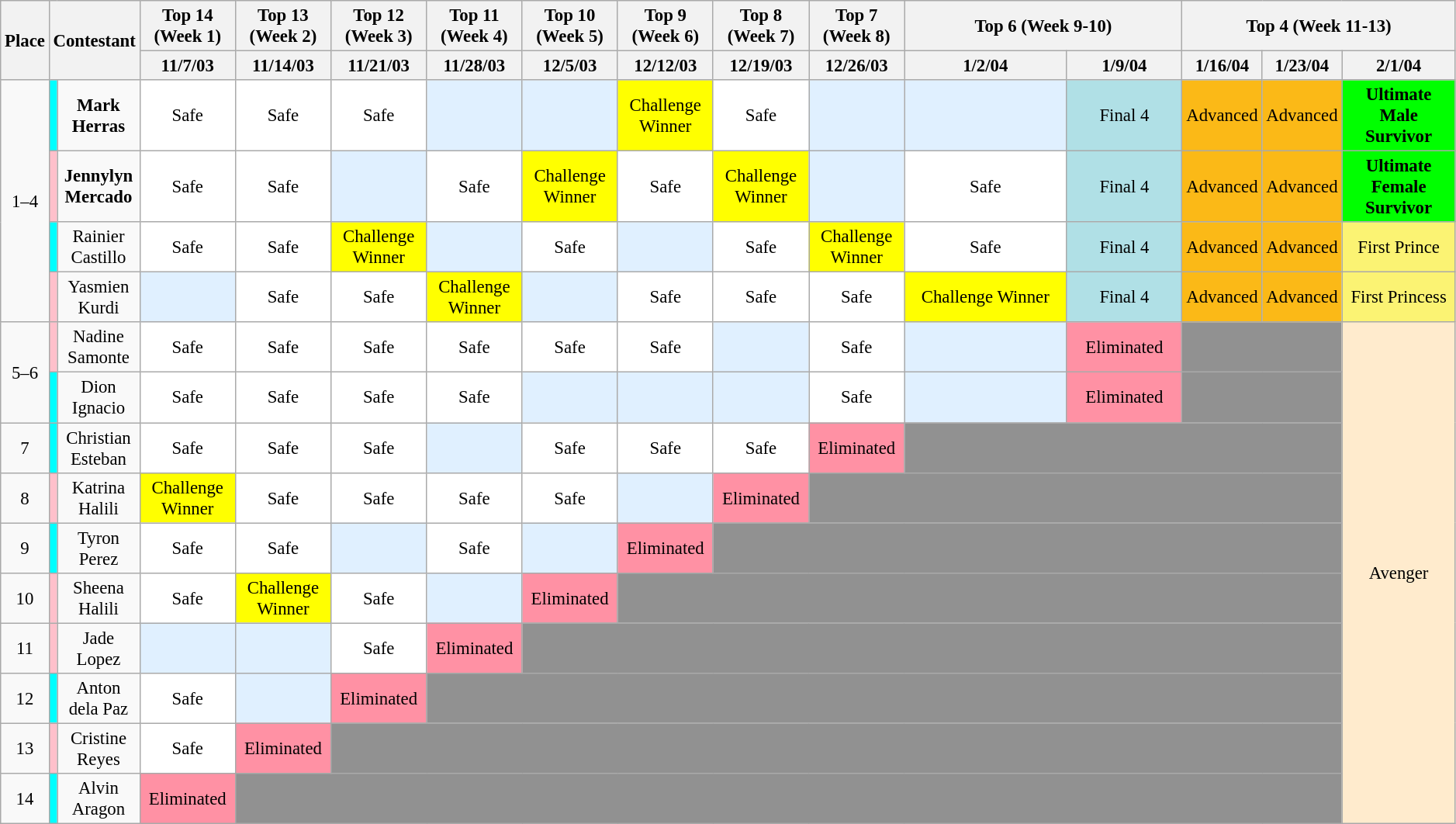<table class="wikitable nowrap" style="text-align:center; font-size:95%; width:99%;">
<tr>
<th scope="col" rowspan="2">Place</th>
<th scope="col" rowspan="2" colspan="2">Contestant</th>
<th scope="col" style="width:7%;">Top 14 (Week 1)</th>
<th scope="col" style="width:7%;">Top 13 (Week 2)</th>
<th scope="col" style="width:7%;">Top 12 (Week 3)</th>
<th scope="col" style="width:7%;">Top 11 (Week 4)</th>
<th scope="col" style="width:7%;">Top 10 (Week 5)</th>
<th scope="col" style="width:7%;">Top 9 (Week 6)</th>
<th scope="col" style="width:7%;">Top 8 (Week 7)</th>
<th scope="col" style="width:7%;">Top 7 (Week 8)</th>
<th scope="col" colspan="2" style="width:24%;">Top 6 (Week 9-10)</th>
<th scope="col" colspan="4" style="width:24%;">Top 4 (Week 11-13)</th>
</tr>
<tr>
<th scope="col">11/7/03</th>
<th scope="col">11/14/03</th>
<th scope="col">11/21/03</th>
<th scope="col">11/28/03</th>
<th scope="col">12/5/03</th>
<th scope="col">12/12/03</th>
<th scope="col">12/19/03</th>
<th scope="col">12/26/03</th>
<th scope="col">1/2/04 </th>
<th scope="col">1/9/04 </th>
<th scope="col">1/16/04</th>
<th scope="col">1/23/04</th>
<th scope="col">2/1/04 </th>
</tr>
<tr>
<td rowspan="4">1–4</td>
<td style="background:cyan;"></td>
<td><strong>Mark Herras</strong></td>
<td style="background:#FFFFFF">Safe</td>
<td style="background:#FFFFFF">Safe</td>
<td style="background:#FFFFFF">Safe</td>
<td style="background:#e0f0ff"></td>
<td style="background:#e0f0ff"></td>
<td style="background:#FFFF00">Challenge Winner</td>
<td style="background:#FFFFFF">Safe</td>
<td style="background:#e0f0ff"></td>
<td style="background:#e0f0ff"></td>
<td style="background:#B0E0E6">Final 4</td>
<td style="background: #FBB917">Advanced</td>
<td style="background: #FBB917">Advanced</td>
<td style="background:lime" align="center"><strong>Ultimate Male Survivor</strong></td>
</tr>
<tr>
<td style="background:pink;"></td>
<td><strong>Jennylyn Mercado</strong></td>
<td style="background:#FFFFFF">Safe</td>
<td style="background:#FFFFFF">Safe</td>
<td style="background:#e0f0ff"></td>
<td style="background:#FFFFFF">Safe</td>
<td style="background:#FFFF00">Challenge Winner</td>
<td style="background:#FFFFFF">Safe</td>
<td style="background:#FFFF00">Challenge Winner</td>
<td style="background:#e0f0ff"></td>
<td style="background:#FFFFFF">Safe</td>
<td style="background:#B0E0E6">Final 4</td>
<td style="background: #FBB917">Advanced</td>
<td style="background: #FBB917">Advanced</td>
<td style="background:lime" align="center"><strong>Ultimate Female Survivor</strong></td>
</tr>
<tr>
<td style="background:cyan;"></td>
<td>Rainier Castillo</td>
<td style="background:#FFFFFF">Safe</td>
<td style="background:#FFFFFF">Safe</td>
<td style="background:#FFFF00">Challenge Winner</td>
<td style="background:#e0f0ff"></td>
<td style="background:#FFFFFF">Safe</td>
<td style="background:#e0f0ff"></td>
<td style="background:#FFFFFF">Safe</td>
<td style="background:#FFFF00">Challenge Winner</td>
<td style="background:#FFFFFF">Safe</td>
<td style="background:#B0E0E6">Final 4</td>
<td style="background: #FBB917">Advanced</td>
<td style="background: #FBB917">Advanced</td>
<td style="background:#FBF373">First Prince</td>
</tr>
<tr>
<td style="background:pink;"></td>
<td>Yasmien Kurdi</td>
<td style="background:#e0f0ff"></td>
<td style="background:#FFFFFF">Safe</td>
<td style="background:#FFFFFF">Safe</td>
<td style="background:#FFFF00">Challenge Winner</td>
<td style="background:#e0f0ff"></td>
<td style="background:#FFFFFF">Safe</td>
<td style="background:#FFFFFF">Safe</td>
<td style="background:#FFFFFF">Safe</td>
<td style="background:#FFFF00">Challenge Winner</td>
<td style="background:#B0E0E6">Final 4</td>
<td style="background: #FBB917">Advanced</td>
<td style="background: #FBB917">Advanced</td>
<td style="background:#FBF373">First Princess</td>
</tr>
<tr>
<td rowspan="2">5–6</td>
<td style="background:pink;"></td>
<td>Nadine Samonte</td>
<td style="background:#FFFFFF">Safe</td>
<td style="background:#FFFFFF">Safe</td>
<td style="background:#FFFFFF">Safe</td>
<td style="background:#FFFFFF">Safe</td>
<td style="background:#FFFFFF">Safe</td>
<td style="background:#FFFFFF">Safe</td>
<td style="background:#e0f0ff"></td>
<td style="background:#FFFFFF">Safe</td>
<td style="background:#e0f0ff"></td>
<td style="background:#FF91A4">Eliminated</td>
<td style="background:#919191" colspan="2"></td>
<td style="background:#FFEBCD" rowspan=10>Avenger</td>
</tr>
<tr>
<td style="background:cyan;"></td>
<td>Dion Ignacio</td>
<td style="background:#FFFFFF">Safe</td>
<td style="background:#FFFFFF">Safe</td>
<td style="background:#FFFFFF">Safe</td>
<td style="background:#FFFFFF">Safe</td>
<td style="background:#e0f0ff"></td>
<td style="background:#e0f0ff"></td>
<td style="background:#e0f0ff"></td>
<td style="background:#FFFFFF">Safe</td>
<td style="background:#e0f0ff"></td>
<td style="background:#FF91A4">Eliminated</td>
<td style="background:#919191" colspan="2"></td>
</tr>
<tr>
<td>7</td>
<td style="background:cyan;"></td>
<td>Christian Esteban</td>
<td style="background:#FFFFFF">Safe</td>
<td style="background:#FFFFFF">Safe</td>
<td style="background:#FFFFFF">Safe</td>
<td style="background:#e0f0ff"></td>
<td style="background:#FFFFFF">Safe</td>
<td style="background:#FFFFFF">Safe</td>
<td style="background:#FFFFFF">Safe</td>
<td style="background:#FF91A4">Eliminated</td>
<td style="background:#919191" colspan="4"></td>
</tr>
<tr>
<td>8</td>
<td style="background:pink;"></td>
<td>Katrina Halili</td>
<td style="background:#FFFF00">Challenge Winner</td>
<td style="background:#FFFFFF">Safe</td>
<td style="background:#FFFFFF">Safe</td>
<td style="background:#FFFFFF">Safe</td>
<td style="background:#FFFFFF">Safe</td>
<td style="background:#e0f0ff"></td>
<td style="background:#FF91A4">Eliminated</td>
<td style="background:#919191" colspan="5"></td>
</tr>
<tr>
<td>9</td>
<td style="background:cyan;"></td>
<td>Tyron Perez</td>
<td style="background:#FFFFFF">Safe</td>
<td style="background:#FFFFFF">Safe</td>
<td style="background:#e0f0ff"></td>
<td style="background:#FFFFFF">Safe</td>
<td style="background:#e0f0ff"></td>
<td style="background:#FF91A4">Eliminated</td>
<td style="background:#919191" colspan="6"></td>
</tr>
<tr>
<td>10</td>
<td style="background:pink;"></td>
<td>Sheena Halili</td>
<td style="background:#FFFFFF">Safe</td>
<td style="background:#FFFF00">Challenge Winner</td>
<td style="background:#FFFFFF">Safe</td>
<td style="background:#e0f0ff"></td>
<td style="background:#FF91A4">Eliminated</td>
<td style="background:#919191" colspan="7"></td>
</tr>
<tr>
<td>11</td>
<td style="background:pink;"></td>
<td>Jade Lopez</td>
<td style="background:#e0f0ff"></td>
<td style="background:#e0f0ff"></td>
<td style="background:#FFFFFF">Safe</td>
<td style="background:#FF91A4">Eliminated</td>
<td style="background:#919191" colspan="8"></td>
</tr>
<tr>
<td>12</td>
<td style="background:cyan;"></td>
<td>Anton dela Paz</td>
<td style="background:#FFFFFF">Safe</td>
<td style="background:#e0f0ff"></td>
<td style="background:#FF91A4">Eliminated</td>
<td style="background:#919191" colspan="9"></td>
</tr>
<tr>
<td>13</td>
<td style="background:pink;"></td>
<td>Cristine Reyes</td>
<td style="background:#FFFFFF">Safe</td>
<td style="background:#FF91A4">Eliminated</td>
<td style="background:#919191" colspan="10"></td>
</tr>
<tr>
<td>14</td>
<td style="background:cyan;"></td>
<td>Alvin Aragon</td>
<td style="background:#FF91A4">Eliminated</td>
<td style="background:#919191" colspan="11"></td>
</tr>
</table>
